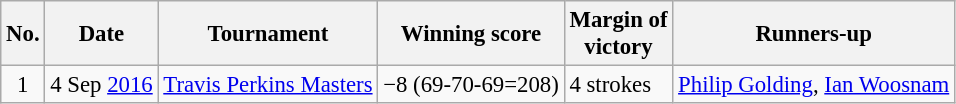<table class="wikitable" style="font-size:95%;">
<tr>
<th>No.</th>
<th>Date</th>
<th>Tournament</th>
<th>Winning score</th>
<th>Margin of<br>victory</th>
<th>Runners-up</th>
</tr>
<tr>
<td align=center>1</td>
<td align=right>4 Sep <a href='#'>2016</a></td>
<td><a href='#'>Travis Perkins Masters</a></td>
<td>−8 (69-70-69=208)</td>
<td>4 strokes</td>
<td> <a href='#'>Philip Golding</a>,  <a href='#'>Ian Woosnam</a></td>
</tr>
</table>
